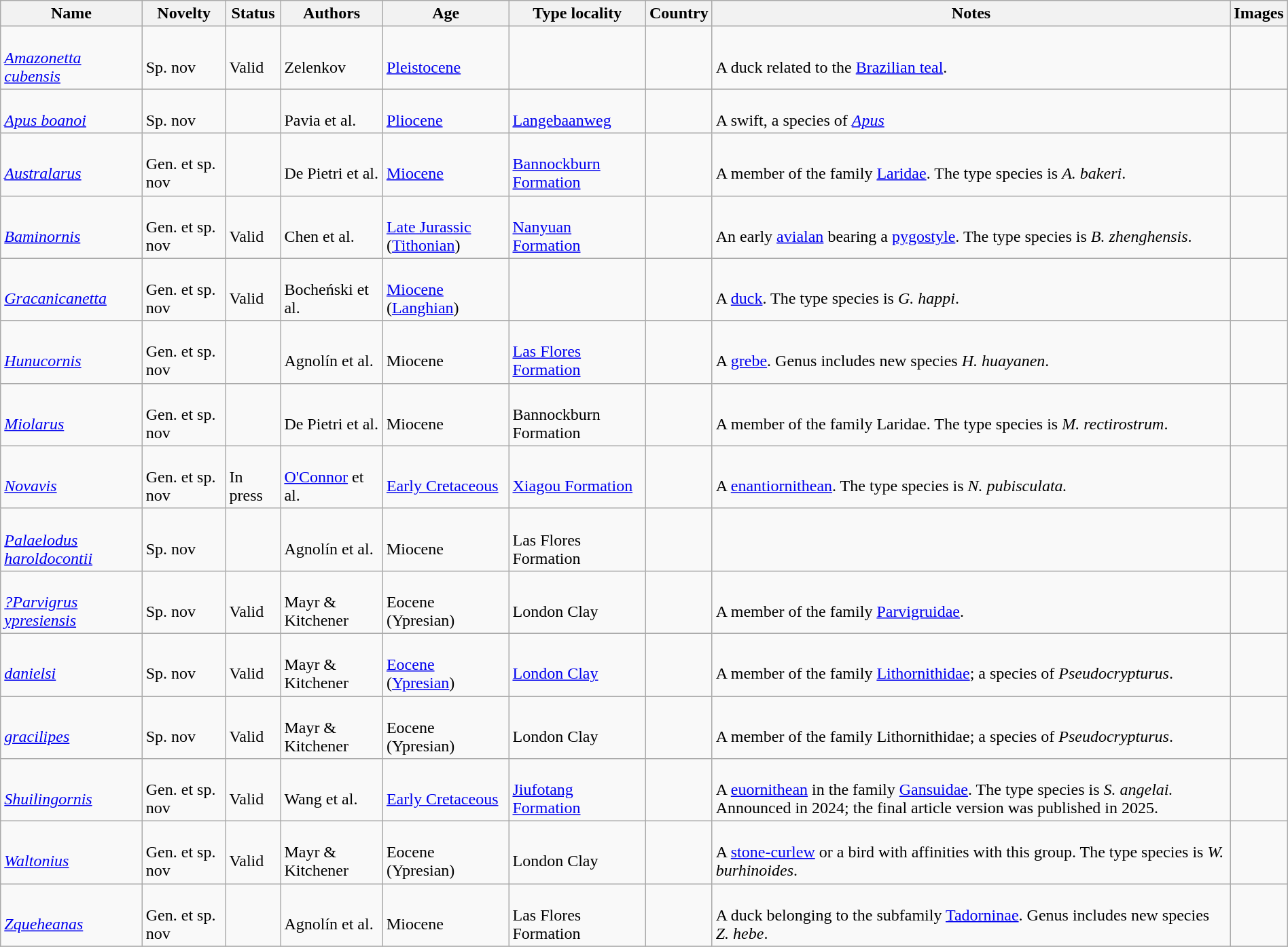<table class="wikitable sortable" width="100%" align="center">
<tr>
<th>Name</th>
<th>Novelty</th>
<th>Status</th>
<th>Authors</th>
<th>Age</th>
<th>Type locality</th>
<th>Country</th>
<th>Notes</th>
<th>Images</th>
</tr>
<tr>
<td><br><em><a href='#'>Amazonetta cubensis</a></em></td>
<td><br>Sp. nov</td>
<td><br>Valid</td>
<td><br>Zelenkov</td>
<td><br><a href='#'>Pleistocene</a></td>
<td></td>
<td><br></td>
<td><br>A duck related to the <a href='#'>Brazilian teal</a>.</td>
<td></td>
</tr>
<tr>
<td><br><em><a href='#'>Apus boanoi</a></em></td>
<td><br>Sp. nov</td>
<td></td>
<td><br>Pavia et al.</td>
<td><br><a href='#'>Pliocene</a></td>
<td><br><a href='#'>Langebaanweg</a></td>
<td><br></td>
<td><br>A swift, a species of <em><a href='#'>Apus</a></em></td>
<td></td>
</tr>
<tr>
<td><br><em><a href='#'>Australarus</a></em></td>
<td><br>Gen. et sp. nov</td>
<td></td>
<td><br>De Pietri et al.</td>
<td><br><a href='#'>Miocene</a></td>
<td><br><a href='#'>Bannockburn Formation</a></td>
<td><br></td>
<td><br>A member of the family <a href='#'>Laridae</a>. The type species is <em>A. bakeri</em>.</td>
<td></td>
</tr>
<tr>
<td><br><em><a href='#'>Baminornis</a></em></td>
<td><br>Gen. et sp. nov</td>
<td><br>Valid</td>
<td><br>Chen et al.</td>
<td><br><a href='#'>Late Jurassic</a> (<a href='#'>Tithonian</a>)</td>
<td><br><a href='#'>Nanyuan Formation</a></td>
<td><br></td>
<td><br>An early <a href='#'>avialan</a> bearing a <a href='#'>pygostyle</a>. The type species is <em>B. zhenghensis</em>.</td>
<td></td>
</tr>
<tr>
<td><br><em><a href='#'>Gracanicanetta</a></em></td>
<td><br>Gen. et sp. nov</td>
<td><br>Valid</td>
<td><br>Bocheński et al.</td>
<td><br><a href='#'>Miocene</a> (<a href='#'>Langhian</a>)</td>
<td></td>
<td><br></td>
<td><br>A <a href='#'>duck</a>. The type species is <em>G. happi</em>.</td>
<td></td>
</tr>
<tr>
<td><br><em><a href='#'>Hunucornis</a></em></td>
<td><br>Gen. et sp. nov</td>
<td></td>
<td><br>Agnolín et al.</td>
<td><br>Miocene</td>
<td><br><a href='#'>Las Flores Formation</a></td>
<td><br></td>
<td><br>A <a href='#'>grebe</a>. Genus includes new species <em>H. huayanen</em>.</td>
<td></td>
</tr>
<tr>
<td><br><em><a href='#'>Miolarus</a></em></td>
<td><br>Gen. et sp. nov</td>
<td></td>
<td><br>De Pietri et al.</td>
<td><br>Miocene</td>
<td><br>Bannockburn Formation</td>
<td><br></td>
<td><br>A member of the family Laridae. The type species is <em>M. rectirostrum</em>.</td>
<td></td>
</tr>
<tr>
<td><br><em><a href='#'>Novavis</a></em></td>
<td><br>Gen. et sp. nov</td>
<td><br>In press</td>
<td><br><a href='#'>O'Connor</a> et al.</td>
<td><br><a href='#'>Early Cretaceous</a></td>
<td><br><a href='#'>Xiagou Formation</a></td>
<td><br></td>
<td><br>A <a href='#'>enantiornithean</a>. The type species is <em>N. pubisculata.</em></td>
<td></td>
</tr>
<tr>
<td><br><em><a href='#'>Palaelodus haroldocontii</a></em></td>
<td><br>Sp. nov</td>
<td></td>
<td><br>Agnolín et al.</td>
<td><br>Miocene</td>
<td><br>Las Flores Formation</td>
<td><br></td>
<td></td>
<td></td>
</tr>
<tr>
<td><br><em><a href='#'>?Parvigrus ypresiensis</a></em></td>
<td><br>Sp. nov</td>
<td><br>Valid</td>
<td><br>Mayr & Kitchener</td>
<td><br>Eocene (Ypresian)</td>
<td><br>London Clay</td>
<td><br></td>
<td><br>A member of the family <a href='#'>Parvigruidae</a>.</td>
<td></td>
</tr>
<tr>
<td><br> <em><a href='#'>danielsi</a></em></td>
<td><br>Sp. nov</td>
<td><br>Valid</td>
<td><br>Mayr & Kitchener</td>
<td><br><a href='#'>Eocene</a> (<a href='#'>Ypresian</a>)</td>
<td><br><a href='#'>London Clay</a></td>
<td><br></td>
<td><br>A member of the family <a href='#'>Lithornithidae</a>; a species of <em>Pseudocrypturus</em>.</td>
<td></td>
</tr>
<tr>
<td><br> <em><a href='#'>gracilipes</a></em></td>
<td><br>Sp. nov</td>
<td><br>Valid</td>
<td><br>Mayr & Kitchener</td>
<td><br>Eocene (Ypresian)</td>
<td><br>London Clay</td>
<td><br></td>
<td><br>A member of the family Lithornithidae; a species of <em>Pseudocrypturus</em>.</td>
<td></td>
</tr>
<tr>
<td><br><em><a href='#'>Shuilingornis</a></em></td>
<td><br>Gen. et sp. nov</td>
<td><br>Valid</td>
<td><br>Wang et al.</td>
<td><br><a href='#'>Early Cretaceous</a></td>
<td><br><a href='#'>Jiufotang Formation</a></td>
<td><br></td>
<td><br>A <a href='#'>euornithean</a> in the family <a href='#'>Gansuidae</a>. The type species is <em>S. angelai.</em> Announced in 2024; the final article version was published in 2025.</td>
<td><br></td>
</tr>
<tr>
<td><br><em><a href='#'>Waltonius</a></em></td>
<td><br>Gen. et sp. nov</td>
<td><br>Valid</td>
<td><br>Mayr & Kitchener</td>
<td><br>Eocene (Ypresian)</td>
<td><br>London Clay</td>
<td><br></td>
<td><br>A <a href='#'>stone-curlew</a> or a bird with affinities with this group. The type species is <em>W. burhinoides</em>.</td>
<td></td>
</tr>
<tr>
<td><br><em><a href='#'>Zqueheanas</a></em></td>
<td><br>Gen. et sp. nov</td>
<td></td>
<td><br>Agnolín et al.</td>
<td><br>Miocene</td>
<td><br>Las Flores Formation</td>
<td><br></td>
<td><br>A duck belonging to the subfamily <a href='#'>Tadorninae</a>. Genus includes new species <em>Z. hebe</em>.</td>
<td></td>
</tr>
<tr>
</tr>
</table>
